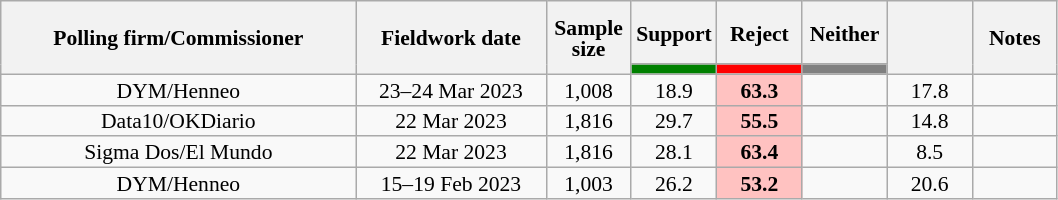<table class="wikitable" style="text-align:center; font-size:90%; line-height:14px;">
<tr style="height:42px;">
<th style="width:230px;" rowspan="2">Polling firm/Commissioner</th>
<th style="width:120px;" rowspan="2">Fieldwork date</th>
<th style="width:50px;" rowspan="2">Sample size</th>
<th style="width:50px;">Support</th>
<th style="width:50px;">Reject</th>
<th style="width:50px;">Neither</th>
<th style="width:50px;" rowspan="2"></th>
<th style="width:50px;" rowspan="2">Notes</th>
</tr>
<tr>
<th style="color:inherit;background:#008000;"></th>
<th style="color:inherit;background:#FF0000;"></th>
<th style="color:inherit;background:#808080;"></th>
</tr>
<tr>
<td>DYM/Henneo</td>
<td>23–24 Mar 2023</td>
<td>1,008</td>
<td>18.9</td>
<td style="background:#FFC2C1;"><strong>63.3</strong></td>
<td></td>
<td>17.8</td>
<td></td>
</tr>
<tr>
<td>Data10/OKDiario</td>
<td>22 Mar 2023</td>
<td>1,816</td>
<td>29.7</td>
<td style="background:#FFC2C1;"><strong>55.5</strong></td>
<td></td>
<td>14.8</td>
<td></td>
</tr>
<tr>
<td>Sigma Dos/El Mundo</td>
<td>22 Mar 2023</td>
<td>1,816</td>
<td>28.1</td>
<td style="background:#FFC2C1;"><strong>63.4</strong></td>
<td></td>
<td>8.5</td>
<td></td>
</tr>
<tr>
<td>DYM/Henneo</td>
<td>15–19 Feb 2023</td>
<td>1,003</td>
<td>26.2</td>
<td style="background:#FFC2C1;"><strong>53.2</strong></td>
<td></td>
<td>20.6</td>
<td></td>
</tr>
</table>
